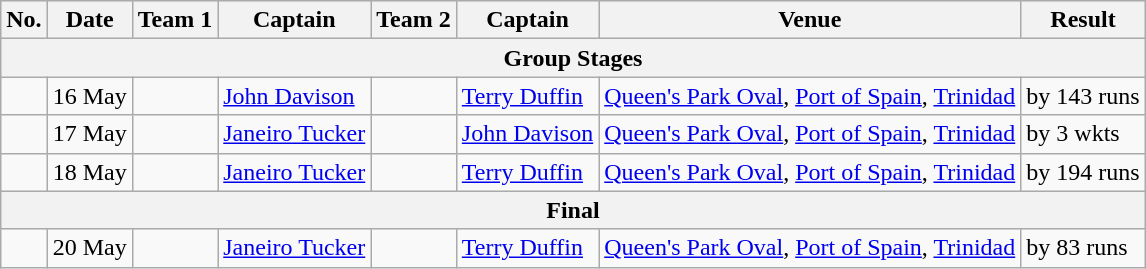<table class="wikitable">
<tr style="background:#efefef;">
<th>No.</th>
<th>Date</th>
<th>Team 1</th>
<th>Captain</th>
<th>Team 2</th>
<th>Captain</th>
<th>Venue</th>
<th>Result</th>
</tr>
<tr>
<th colspan="8">Group Stages</th>
</tr>
<tr>
<td></td>
<td>16 May</td>
<td></td>
<td><a href='#'>John Davison</a></td>
<td></td>
<td><a href='#'>Terry Duffin</a></td>
<td><a href='#'>Queen's Park Oval</a>, <a href='#'>Port of Spain</a>, <a href='#'>Trinidad</a></td>
<td> by 143 runs</td>
</tr>
<tr>
<td></td>
<td>17 May</td>
<td></td>
<td><a href='#'>Janeiro Tucker</a></td>
<td></td>
<td><a href='#'>John Davison</a></td>
<td><a href='#'>Queen's Park Oval</a>, <a href='#'>Port of Spain</a>, <a href='#'>Trinidad</a></td>
<td> by 3 wkts</td>
</tr>
<tr>
<td></td>
<td>18 May</td>
<td></td>
<td><a href='#'>Janeiro Tucker</a></td>
<td></td>
<td><a href='#'>Terry Duffin</a></td>
<td><a href='#'>Queen's Park Oval</a>, <a href='#'>Port of Spain</a>, <a href='#'>Trinidad</a></td>
<td> by 194 runs</td>
</tr>
<tr>
<th colspan="8"><strong>Final</strong></th>
</tr>
<tr>
<td></td>
<td>20 May</td>
<td></td>
<td><a href='#'>Janeiro Tucker</a></td>
<td></td>
<td><a href='#'>Terry Duffin</a></td>
<td><a href='#'>Queen's Park Oval</a>, <a href='#'>Port of Spain</a>, <a href='#'>Trinidad</a></td>
<td> by 83 runs</td>
</tr>
</table>
